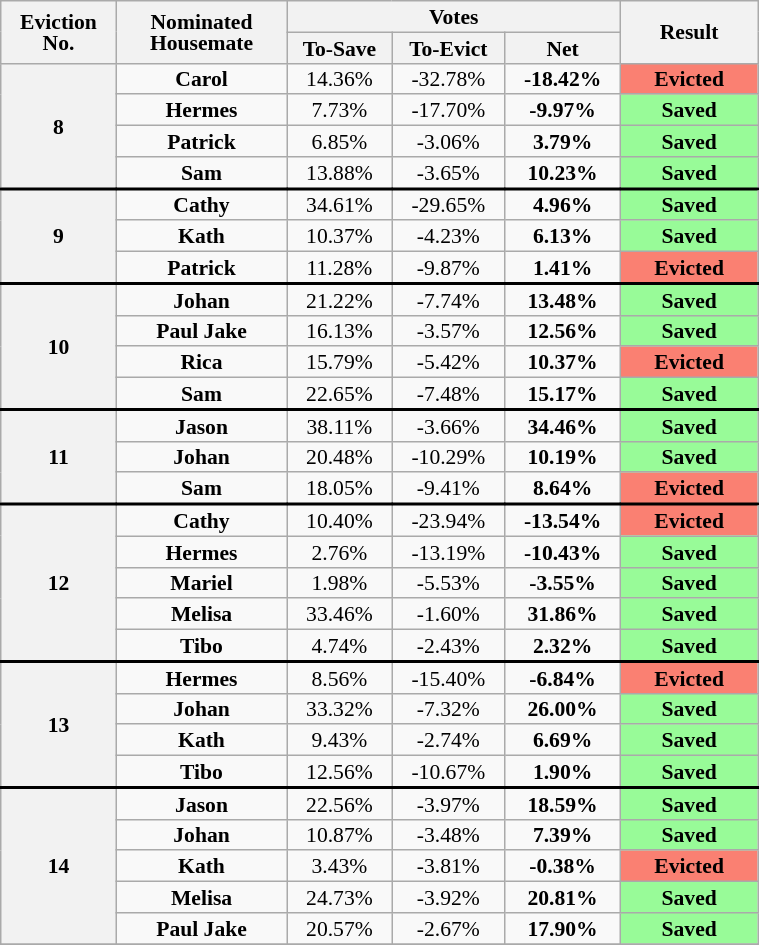<table class="wikitable" style="text-align:center; font-size:90%; line-height:14px;" width="40%">
<tr>
<th rowspan=2 width="05%">Eviction No.</th>
<th rowspan=2 width="10%">Nominated<br>Housemate</th>
<th colspan=3 width="15%">Votes</th>
<th rowspan=2 width="10%">Result</th>
</tr>
<tr>
<th width="05%">To-Save</th>
<th width="05%">To-Evict</th>
<th width="05%">Net</th>
</tr>
<tr>
<th rowspan=4>8</th>
<td><strong>Carol</strong></td>
<td>14.36%</td>
<td>-32.78%</td>
<td><strong> -18.42% </strong></td>
<td align="center" bgcolor="#FA8072"><strong> Evicted  </strong></td>
</tr>
<tr>
<td><strong>Hermes</strong></td>
<td>7.73%</td>
<td>-17.70%</td>
<td><strong> -9.97% </strong></td>
<td align="center" bgcolor="#98FB98"><strong> Saved </strong></td>
</tr>
<tr>
<td><strong>Patrick</strong></td>
<td>6.85%</td>
<td>-3.06%</td>
<td><strong> 3.79% </strong></td>
<td align="center" bgcolor="#98FB98"><strong> Saved </strong></td>
</tr>
<tr>
<td><strong>Sam</strong></td>
<td>13.88%</td>
<td>-3.65%</td>
<td><strong> 10.23% </strong></td>
<td align="center" bgcolor="#98FB98"><strong> Saved </strong></td>
</tr>
<tr style="border-top: 2px solid;">
<th rowspan=3>9</th>
<td><strong>Cathy</strong></td>
<td>34.61%</td>
<td>-29.65%</td>
<td><strong> 4.96% </strong></td>
<td align="center" bgcolor="#98FB98"><strong> Saved </strong></td>
</tr>
<tr>
<td><strong>Kath</strong></td>
<td>10.37%</td>
<td>-4.23%</td>
<td><strong> 6.13% </strong></td>
<td align="center" bgcolor="#98FB98"><strong> Saved </strong></td>
</tr>
<tr>
<td><strong>Patrick</strong></td>
<td>11.28%</td>
<td>-9.87%</td>
<td><strong> 1.41% </strong></td>
<td align="center" bgcolor="#FA8072"><strong> Evicted </strong></td>
</tr>
<tr style="border-top: 2px solid;">
<th rowspan=4>10</th>
<td><strong>Johan</strong></td>
<td>21.22%</td>
<td>-7.74%</td>
<td><strong> 13.48% </strong></td>
<td align="center" bgcolor="#98FB98"><strong> Saved </strong></td>
</tr>
<tr>
<td><strong>Paul Jake</strong></td>
<td>16.13%</td>
<td>-3.57%</td>
<td><strong> 12.56% </strong></td>
<td align="center" bgcolor="#98FB98"><strong> Saved </strong></td>
</tr>
<tr>
<td><strong>Rica</strong></td>
<td>15.79%</td>
<td>-5.42%</td>
<td><strong> 10.37% </strong></td>
<td align="center" bgcolor="#FA8072"><strong> Evicted </strong></td>
</tr>
<tr>
<td><strong>Sam</strong></td>
<td>22.65%</td>
<td>-7.48%</td>
<td><strong> 15.17% </strong></td>
<td align="center" bgcolor="#98FB98"><strong> Saved </strong></td>
</tr>
<tr style="border-top: 2px solid;">
<th rowspan=3>11</th>
<td><strong>Jason</strong></td>
<td>38.11%</td>
<td>-3.66%</td>
<td><strong> 34.46% </strong></td>
<td align="center" bgcolor="#98FB98"><strong> Saved </strong></td>
</tr>
<tr>
<td><strong>Johan</strong></td>
<td>20.48%</td>
<td>-10.29%</td>
<td><strong> 10.19% </strong></td>
<td align="center" bgcolor="#98FB98"><strong> Saved </strong></td>
</tr>
<tr>
<td><strong>Sam</strong></td>
<td>18.05%</td>
<td>-9.41%</td>
<td><strong> 8.64% </strong></td>
<td align="center" bgcolor="#FA8072"><strong> Evicted </strong></td>
</tr>
<tr style="border-top: 2px solid;">
<th rowspan=5>12</th>
<td><strong>Cathy</strong></td>
<td>10.40%</td>
<td>-23.94%</td>
<td><strong> -13.54% </strong></td>
<td align="center" bgcolor="#FA8072"><strong> Evicted </strong></td>
</tr>
<tr>
<td><strong>Hermes</strong></td>
<td>2.76%</td>
<td>-13.19%</td>
<td><strong> -10.43% </strong></td>
<td align="center" bgcolor="#98FB98"><strong> Saved </strong></td>
</tr>
<tr>
<td><strong>Mariel</strong></td>
<td>1.98%</td>
<td>-5.53%</td>
<td><strong> -3.55% </strong></td>
<td align="center" bgcolor="#98FB98"><strong> Saved </strong></td>
</tr>
<tr>
<td><strong>Melisa</strong></td>
<td>33.46%</td>
<td>-1.60%</td>
<td><strong> 31.86% </strong></td>
<td align="center" bgcolor="#98FB98"><strong> Saved </strong></td>
</tr>
<tr>
<td><strong>Tibo</strong></td>
<td>4.74%</td>
<td>-2.43%</td>
<td><strong> 2.32% </strong></td>
<td align="center" bgcolor="#98FB98"><strong> Saved </strong></td>
</tr>
<tr style="border-top: 2px solid;">
<th rowspan=4>13</th>
<td><strong>Hermes</strong></td>
<td>8.56%</td>
<td>-15.40%</td>
<td><strong> -6.84% </strong></td>
<td align="center" bgcolor="#FA8072"><strong> Evicted </strong></td>
</tr>
<tr>
<td><strong>Johan</strong></td>
<td>33.32%</td>
<td>-7.32%</td>
<td><strong> 26.00% </strong></td>
<td align="center" bgcolor="#98FB98"><strong> Saved </strong></td>
</tr>
<tr>
<td><strong>Kath</strong></td>
<td>9.43%</td>
<td>-2.74%</td>
<td><strong> 6.69% </strong></td>
<td align="center" bgcolor="#98FB98"><strong> Saved </strong></td>
</tr>
<tr>
<td><strong>Tibo</strong></td>
<td>12.56%</td>
<td>-10.67%</td>
<td><strong> 1.90% </strong></td>
<td align="center" bgcolor="#98FB98"><strong> Saved </strong></td>
</tr>
<tr style="border-top: 2px solid;">
<th rowspan=5>14</th>
<td><strong>Jason</strong></td>
<td>22.56%</td>
<td>-3.97%</td>
<td><strong> 18.59% </strong></td>
<td align="center" bgcolor="#98FB98"><strong> Saved </strong></td>
</tr>
<tr>
<td><strong>Johan</strong></td>
<td>10.87%</td>
<td>-3.48%</td>
<td><strong> 7.39% </strong></td>
<td align="center" bgcolor="#98FB98"><strong> Saved </strong></td>
</tr>
<tr>
<td><strong>Kath</strong></td>
<td>3.43%</td>
<td>-3.81%</td>
<td><strong> -0.38% </strong></td>
<td align="center" bgcolor="#FA8072"><strong> Evicted </strong></td>
</tr>
<tr>
<td><strong>Melisa</strong></td>
<td>24.73%</td>
<td>-3.92%</td>
<td><strong> 20.81% </strong></td>
<td align="center" bgcolor="#98FB98"><strong> Saved </strong></td>
</tr>
<tr>
<td><strong>Paul Jake</strong></td>
<td>20.57%</td>
<td>-2.67%</td>
<td><strong> 17.90% </strong></td>
<td align="center" bgcolor="#98FB98"><strong> Saved </strong></td>
</tr>
<tr>
</tr>
</table>
